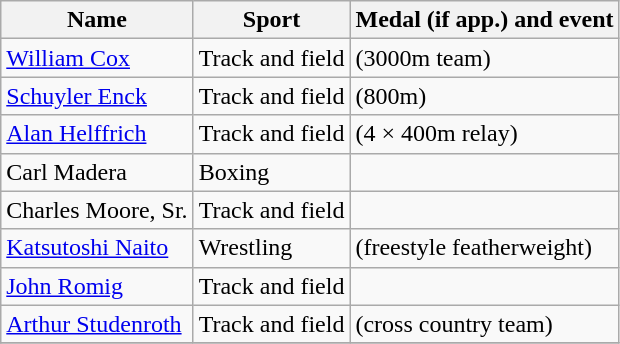<table class="wikitable">
<tr>
<th>Name</th>
<th>Sport</th>
<th>Medal (if app.) and event</th>
</tr>
<tr>
<td> <a href='#'>William Cox</a></td>
<td>Track and field</td>
<td> (3000m team)</td>
</tr>
<tr>
<td> <a href='#'>Schuyler Enck</a></td>
<td>Track and field</td>
<td> (800m)</td>
</tr>
<tr>
<td> <a href='#'>Alan Helffrich</a></td>
<td>Track and field</td>
<td> (4 × 400m relay)</td>
</tr>
<tr>
<td> Carl Madera</td>
<td>Boxing</td>
<td></td>
</tr>
<tr>
<td> Charles Moore, Sr.</td>
<td>Track and field</td>
<td></td>
</tr>
<tr>
<td> <a href='#'>Katsutoshi Naito</a></td>
<td>Wrestling</td>
<td> (freestyle featherweight)</td>
</tr>
<tr>
<td> <a href='#'>John Romig</a></td>
<td>Track and field</td>
<td></td>
</tr>
<tr>
<td> <a href='#'>Arthur Studenroth</a></td>
<td>Track and field</td>
<td> (cross country team)</td>
</tr>
<tr>
</tr>
</table>
